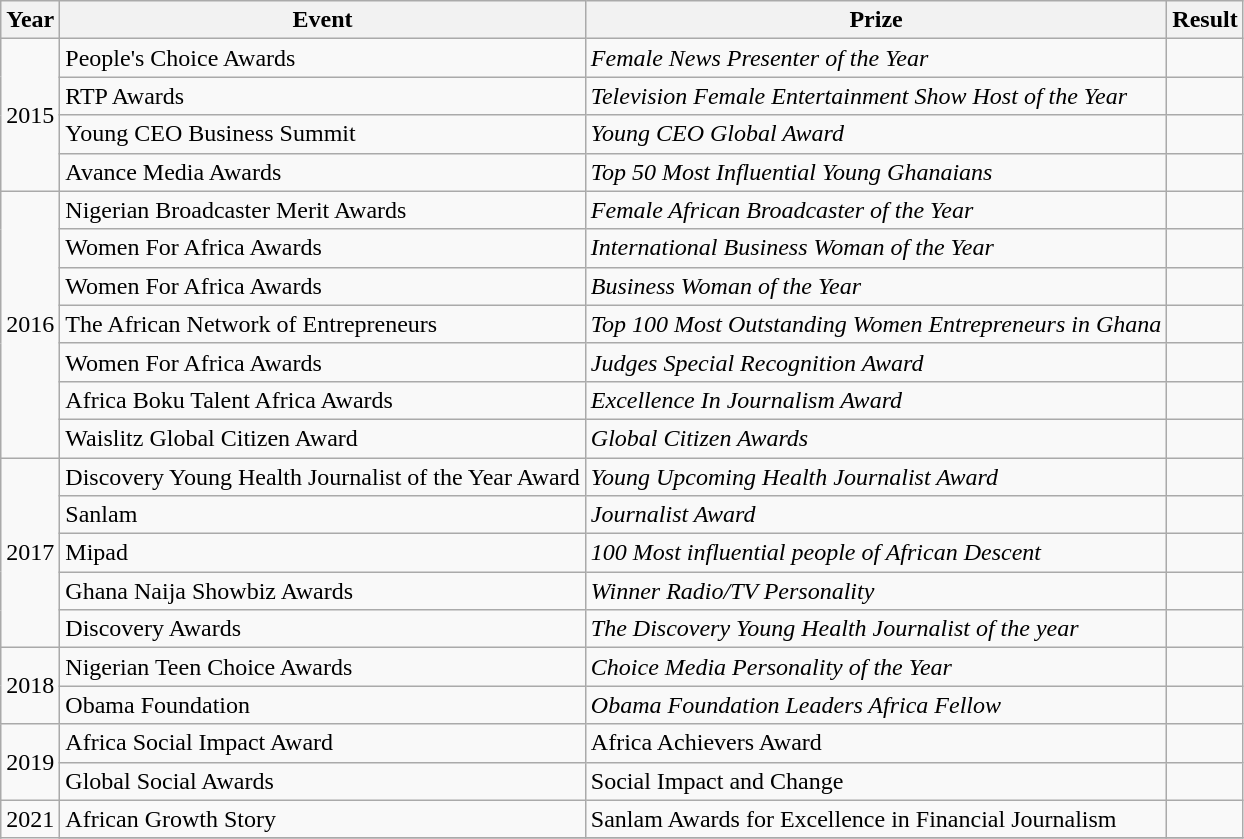<table class="wikitable sortable">
<tr>
<th>Year</th>
<th>Event</th>
<th>Prize</th>
<th>Result</th>
</tr>
<tr>
<td rowspan="4">2015</td>
<td>People's Choice Awards</td>
<td><em>Female News Presenter of the Year</em></td>
<td></td>
</tr>
<tr>
<td>RTP Awards</td>
<td><em>Television Female Entertainment Show Host of the Year</em></td>
<td></td>
</tr>
<tr>
<td>Young CEO Business Summit</td>
<td><em>Young CEO Global Award</em></td>
<td></td>
</tr>
<tr>
<td>Avance Media Awards</td>
<td><em>Top 50 Most Influential Young Ghanaians</em></td>
<td></td>
</tr>
<tr>
<td rowspan="7">2016</td>
<td>Nigerian Broadcaster Merit Awards</td>
<td><em>Female African Broadcaster of the Year</em></td>
<td></td>
</tr>
<tr>
<td>Women For Africa Awards</td>
<td><em>International Business Woman of the Year</em></td>
<td></td>
</tr>
<tr>
<td>Women For Africa Awards</td>
<td><em>Business Woman of the Year</em></td>
<td></td>
</tr>
<tr>
<td>The African Network of Entrepreneurs</td>
<td><em>Top 100 Most Outstanding Women Entrepreneurs in Ghana</em></td>
<td></td>
</tr>
<tr>
<td>Women For Africa Awards</td>
<td><em>Judges Special Recognition Award</em></td>
<td></td>
</tr>
<tr>
<td>Africa Boku Talent Africa Awards</td>
<td><em>Excellence In Journalism Award</em></td>
<td></td>
</tr>
<tr>
<td>Waislitz Global Citizen Award</td>
<td><em>Global Citizen Awards</em></td>
<td></td>
</tr>
<tr>
<td rowspan="5">2017</td>
<td>Discovery Young Health Journalist of the Year Award</td>
<td><em>Young Upcoming Health Journalist Award</em></td>
<td></td>
</tr>
<tr>
<td>Sanlam</td>
<td><em>Journalist Award</em></td>
<td></td>
</tr>
<tr>
<td>Mipad</td>
<td><em>100 Most influential people of African Descent</em></td>
<td></td>
</tr>
<tr>
<td>Ghana Naija Showbiz Awards</td>
<td><em>Winner Radio/TV Personality</em></td>
<td></td>
</tr>
<tr>
<td>Discovery Awards</td>
<td><em>The Discovery Young Health Journalist of the year</em></td>
<td></td>
</tr>
<tr>
<td rowspan="2">2018</td>
<td>Nigerian Teen Choice Awards</td>
<td><em>Choice Media Personality of the Year</em></td>
<td></td>
</tr>
<tr>
<td>Obama Foundation</td>
<td><em>Obama Foundation Leaders Africa Fellow</em></td>
<td></td>
</tr>
<tr>
<td rowspan="2">2019</td>
<td>Africa Social Impact Award</td>
<td>Africa Achievers Award</td>
<td></td>
</tr>
<tr>
<td>Global Social Awards</td>
<td>Social Impact and Change</td>
<td></td>
</tr>
<tr>
<td rowspan="2">2021</td>
<td>African Growth Story</td>
<td>Sanlam Awards for Excellence in Financial Journalism</td>
<td></td>
</tr>
<tr>
</tr>
</table>
